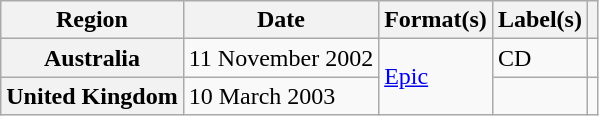<table class="wikitable plainrowheaders">
<tr>
<th scope="col">Region</th>
<th scope="col">Date</th>
<th scope="col">Format(s)</th>
<th scope="col">Label(s)</th>
<th scope="col"></th>
</tr>
<tr>
<th scope="row">Australia</th>
<td>11 November 2002</td>
<td rowspan="2"><a href='#'>Epic</a></td>
<td>CD</td>
<td align="center"></td>
</tr>
<tr>
<th scope="row">United Kingdom</th>
<td>10 March 2003</td>
<td></td>
<td align="center"></td>
</tr>
</table>
